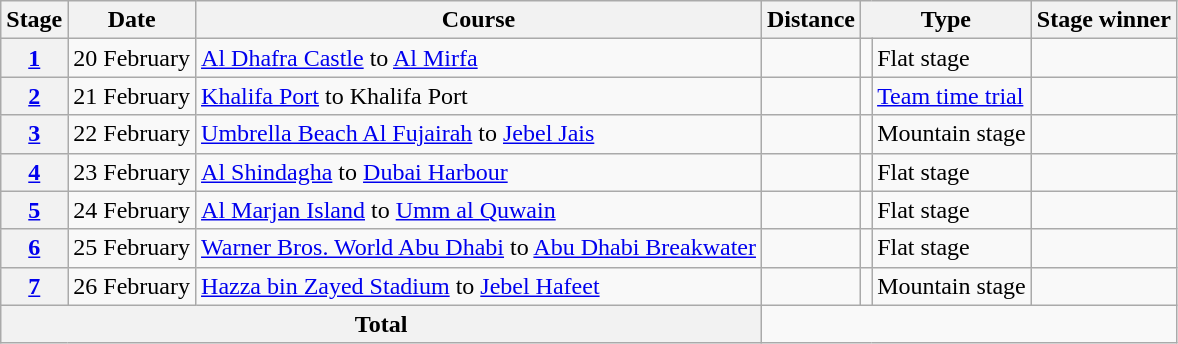<table class="wikitable">
<tr>
<th scope="col">Stage</th>
<th scope="col">Date</th>
<th scope="col">Course</th>
<th scope="col">Distance</th>
<th scope="col" colspan="2">Type</th>
<th scope="col">Stage winner</th>
</tr>
<tr>
<th scope="row"><a href='#'>1</a></th>
<td style="text-align:center;">20 February</td>
<td><a href='#'>Al Dhafra Castle</a> to <a href='#'>Al Mirfa</a></td>
<td style="text-align:center;"></td>
<td></td>
<td>Flat stage</td>
<td></td>
</tr>
<tr>
<th scope="row"><a href='#'>2</a></th>
<td style="text-align:center;">21 February</td>
<td><a href='#'>Khalifa Port</a> to Khalifa Port</td>
<td style="text-align:center;"></td>
<td></td>
<td><a href='#'>Team time trial</a></td>
<td></td>
</tr>
<tr>
<th scope="row"><a href='#'>3</a></th>
<td style="text-align:center;">22 February</td>
<td><a href='#'>Umbrella Beach Al Fujairah</a> to <a href='#'>Jebel Jais</a></td>
<td style="text-align:center;"></td>
<td></td>
<td>Mountain stage</td>
<td></td>
</tr>
<tr>
<th scope="row"><a href='#'>4</a></th>
<td style="text-align:center;">23 February</td>
<td><a href='#'>Al Shindagha</a> to <a href='#'>Dubai Harbour</a></td>
<td style="text-align:center;"></td>
<td></td>
<td>Flat stage</td>
<td></td>
</tr>
<tr>
<th scope="row"><a href='#'>5</a></th>
<td style="text-align:center;">24 February</td>
<td><a href='#'>Al Marjan Island</a> to <a href='#'>Umm al Quwain</a></td>
<td style="text-align:center;"></td>
<td></td>
<td>Flat stage</td>
<td></td>
</tr>
<tr>
<th scope="row"><a href='#'>6</a></th>
<td style="text-align:center;">25 February</td>
<td><a href='#'>Warner Bros. World Abu Dhabi</a> to <a href='#'>Abu Dhabi Breakwater</a></td>
<td style="text-align:center;"></td>
<td></td>
<td>Flat stage</td>
<td></td>
</tr>
<tr>
<th scope="row"><a href='#'>7</a></th>
<td style="text-align:center;">26 February</td>
<td><a href='#'>Hazza bin Zayed Stadium</a> to <a href='#'>Jebel Hafeet</a></td>
<td style="text-align:center;"></td>
<td></td>
<td>Mountain stage</td>
<td></td>
</tr>
<tr>
<th colspan="3">Total</th>
<td colspan="4" style="text-align:center;"></td>
</tr>
</table>
